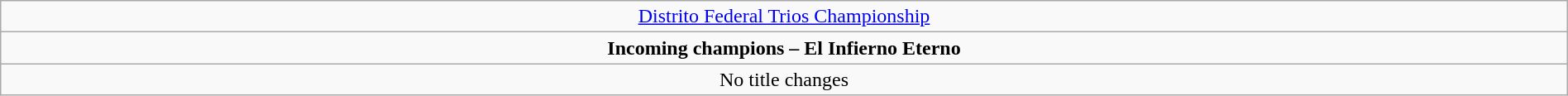<table class="wikitable" style="text-align:center; width:100%;">
<tr>
<td colspan="5" style="text-align: center;"><a href='#'>Distrito Federal Trios Championship</a></td>
</tr>
<tr>
<td colspan="5" style="text-align: center;"><strong>Incoming champions – El Infierno Eterno </strong></td>
</tr>
<tr>
<td colspan="5">No title changes</td>
</tr>
</table>
